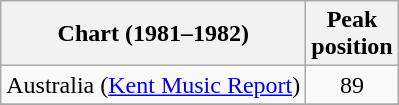<table class="wikitable sortable plainrowheaders">
<tr>
<th scope="col">Chart (1981–1982)</th>
<th scope="col">Peak<br>position</th>
</tr>
<tr>
<td>Australia (<a href='#'>Kent Music Report</a>)</td>
<td align="center">89</td>
</tr>
<tr>
</tr>
<tr>
</tr>
<tr>
</tr>
</table>
